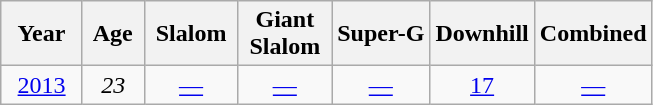<table class=wikitable style="text-align:center">
<tr>
<th>  Year  </th>
<th> Age </th>
<th> Slalom </th>
<th>Giant<br> Slalom </th>
<th>Super-G</th>
<th>Downhill</th>
<th>Combined</th>
</tr>
<tr>
<td><a href='#'>2013</a></td>
<td><em>23</em></td>
<td><a href='#'>—</a></td>
<td><a href='#'>—</a></td>
<td><a href='#'>—</a></td>
<td><a href='#'>17</a></td>
<td><a href='#'>—</a><br></td>
</tr>
</table>
